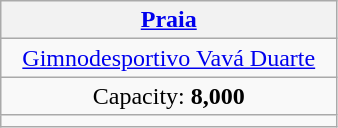<table class="wikitable" style="text-align:center" width=225>
<tr>
<th> <strong><a href='#'>Praia</a></strong></th>
</tr>
<tr>
<td><a href='#'>Gimnodesportivo Vavá Duarte</a></td>
</tr>
<tr>
<td>Capacity: <strong>8,000</strong></td>
</tr>
<tr>
<td></td>
</tr>
</table>
